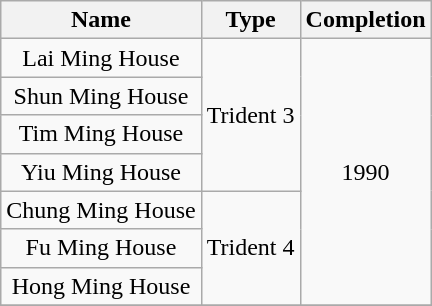<table class="wikitable" style="text-align: center">
<tr>
<th>Name</th>
<th>Type</th>
<th>Completion</th>
</tr>
<tr>
<td>Lai Ming House</td>
<td rowspan="4">Trident 3</td>
<td rowspan="7">1990</td>
</tr>
<tr>
<td>Shun Ming House</td>
</tr>
<tr>
<td>Tim Ming House</td>
</tr>
<tr>
<td>Yiu Ming House</td>
</tr>
<tr>
<td>Chung Ming House</td>
<td rowspan="3">Trident 4</td>
</tr>
<tr>
<td>Fu Ming House</td>
</tr>
<tr>
<td>Hong Ming House</td>
</tr>
<tr>
</tr>
</table>
